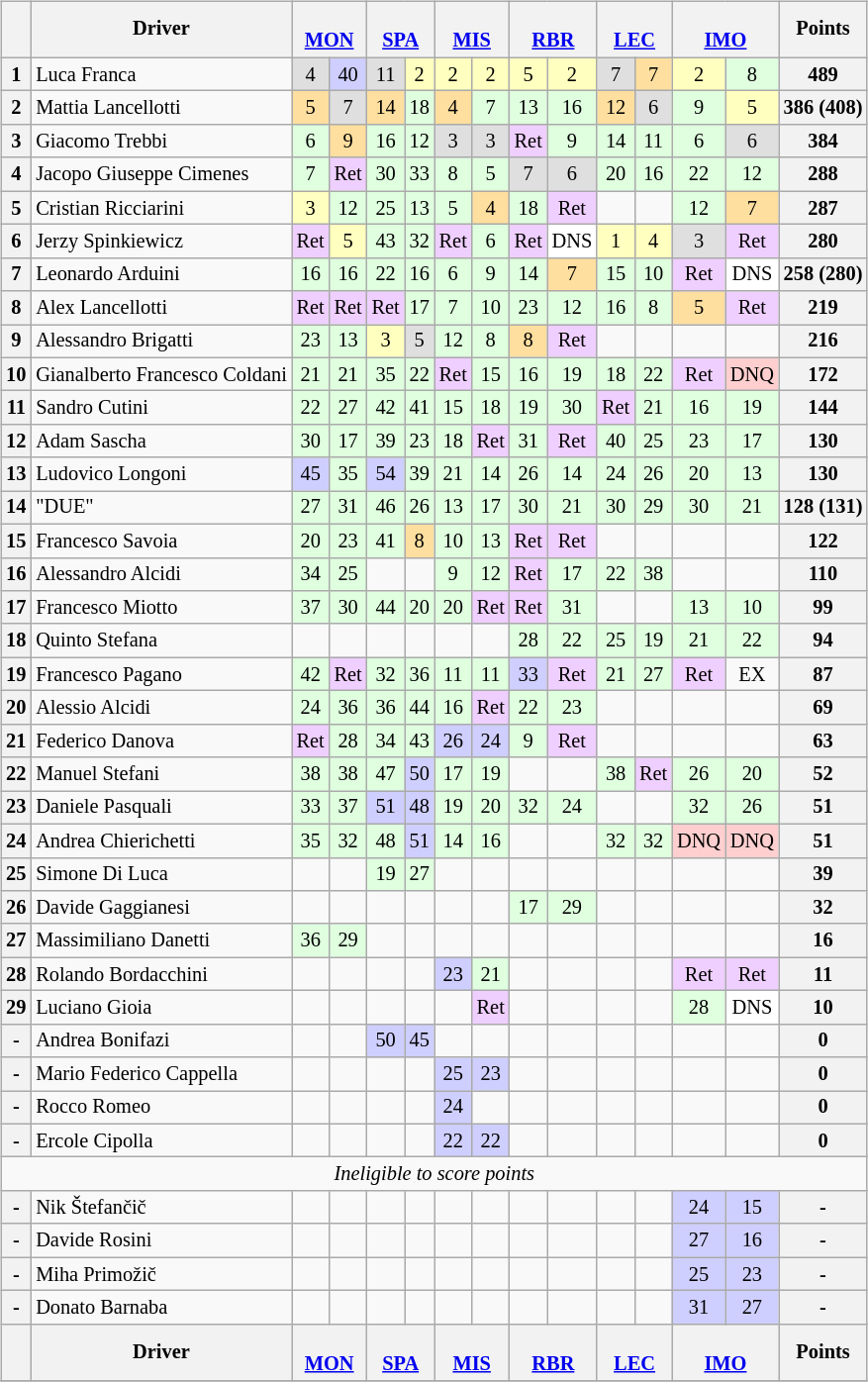<table>
<tr>
<td valign="top"><br><table class="wikitable" style="font-size:85%; text-align:center;">
<tr>
<th></th>
<th>Driver</th>
<th colspan="2"><br><a href='#'>MON</a></th>
<th colspan="2"><br><a href='#'>SPA</a></th>
<th colspan="2"><br><a href='#'>MIS</a></th>
<th colspan="2"><br><a href='#'>RBR</a></th>
<th colspan="2"><br><a href='#'>LEC</a></th>
<th colspan="2"><br><a href='#'>IMO</a></th>
<th>Points</th>
</tr>
<tr>
<th>1</th>
<td align="left"> Luca Franca</td>
<td style="background:#dfdfdf;">4</td>
<td style="background:#cfcfff;">40</td>
<td style="background:#dfdfdf;">11</td>
<td style="background:#ffffbf;">2</td>
<td style="background:#ffffbf;">2</td>
<td style="background:#ffffbf;">2</td>
<td style="background:#ffffbf;">5</td>
<td style="background:#ffffbf;">2</td>
<td style="background:#dfdfdf;">7</td>
<td style="background:#ffdf9f;">7</td>
<td style="background:#ffffbf;">2</td>
<td style="background:#dfffdf;">8</td>
<th>489</th>
</tr>
<tr>
<th>2</th>
<td align="left"> Mattia Lancellotti</td>
<td style="background:#ffdf9f;">5</td>
<td style="background:#dfdfdf;">7</td>
<td style="background:#ffdf9f;">14</td>
<td style="background:#dfffdf;">18</td>
<td style="background:#ffdf9f;">4</td>
<td style="background:#dfffdf;">7</td>
<td style="background:#dfffdf;">13</td>
<td style="background:#dfffdf;">16</td>
<td style="background:#ffdf9f;">12</td>
<td style="background:#dfdfdf;">6</td>
<td style="background:#dfffdf;">9</td>
<td style="background:#ffffbf;">5</td>
<th>386 (408)</th>
</tr>
<tr>
<th>3</th>
<td align="left"> Giacomo Trebbi</td>
<td style="background:#dfffdf;">6</td>
<td style="background:#ffdf9f;">9</td>
<td style="background:#dfffdf;">16</td>
<td style="background:#dfffdf;">12</td>
<td style="background:#dfdfdf;">3</td>
<td style="background:#dfdfdf;">3</td>
<td style="background:#efcfff;">Ret</td>
<td style="background:#dfffdf;">9</td>
<td style="background:#dfffdf;">14</td>
<td style="background:#dfffdf;">11</td>
<td style="background:#dfffdf;">6</td>
<td style="background:#dfdfdf;">6</td>
<th>384</th>
</tr>
<tr>
<th>4</th>
<td align="left"> Jacopo Giuseppe Cimenes</td>
<td style="background:#dfffdf;">7</td>
<td style="background:#efcfff;">Ret</td>
<td style="background:#dfffdf;">30</td>
<td style="background:#dfffdf;">33</td>
<td style="background:#dfffdf;">8</td>
<td style="background:#dfffdf;">5</td>
<td style="background:#dfdfdf;">7</td>
<td style="background:#dfdfdf;">6</td>
<td style="background:#dfffdf;">20</td>
<td style="background:#dfffdf;">16</td>
<td style="background:#dfffdf;">22</td>
<td style="background:#dfffdf;">12</td>
<th>288</th>
</tr>
<tr>
<th>5</th>
<td align="left"> Cristian Ricciarini</td>
<td style="background:#ffffbf;">3</td>
<td style="background:#dfffdf;">12</td>
<td style="background:#dfffdf;">25</td>
<td style="background:#dfffdf;">13</td>
<td style="background:#dfffdf;">5</td>
<td style="background:#ffdf9f;">4</td>
<td style="background:#dfffdf;">18</td>
<td style="background:#efcfff;">Ret</td>
<td></td>
<td></td>
<td style="background:#dfffdf;">12</td>
<td style="background:#ffdf9f;">7</td>
<th>287</th>
</tr>
<tr>
<th>6</th>
<td align="left"> Jerzy Spinkiewicz</td>
<td style="background:#efcfff;">Ret</td>
<td style="background:#ffffbf;">5</td>
<td style="background:#dfffdf;">43</td>
<td style="background:#dfffdf;">32</td>
<td style="background:#efcfff;">Ret</td>
<td style="background:#dfffdf;">6</td>
<td style="background:#efcfff;">Ret</td>
<td style="background:#ffffff;">DNS</td>
<td style="background:#ffffbf;">1</td>
<td style="background:#ffffbf;">4</td>
<td style="background:#dfdfdf;">3</td>
<td style="background:#efcfff;">Ret</td>
<th>280</th>
</tr>
<tr>
<th>7</th>
<td align="left"> Leonardo Arduini</td>
<td style="background:#dfffdf;">16</td>
<td style="background:#dfffdf;">16</td>
<td style="background:#dfffdf;">22</td>
<td style="background:#dfffdf;">16</td>
<td style="background:#dfffdf;">6</td>
<td style="background:#dfffdf;">9</td>
<td style="background:#dfffdf;">14</td>
<td style="background:#ffdf9f;">7</td>
<td style="background:#dfffdf;">15</td>
<td style="background:#dfffdf;">10</td>
<td style="background:#efcfff;">Ret</td>
<td style="background:#ffffff;">DNS</td>
<th>258 (280)</th>
</tr>
<tr>
<th>8</th>
<td align="left"> Alex Lancellotti</td>
<td style="background:#efcfff;">Ret</td>
<td style="background:#efcfff;">Ret</td>
<td style="background:#efcfff;">Ret</td>
<td style="background:#dfffdf;">17</td>
<td style="background:#dfffdf;">7</td>
<td style="background:#dfffdf;">10</td>
<td style="background:#dfffdf;">23</td>
<td style="background:#dfffdf;">12</td>
<td style="background:#dfffdf;">16</td>
<td style="background:#dfffdf;">8</td>
<td style="background:#ffdf9f;">5</td>
<td style="background:#efcfff;">Ret</td>
<th>219</th>
</tr>
<tr>
<th>9</th>
<td align="left"> Alessandro Brigatti</td>
<td style="background:#dfffdf;">23</td>
<td style="background:#dfffdf;">13</td>
<td style="background:#ffffbf;">3</td>
<td style="background:#dfdfdf;">5</td>
<td style="background:#dfffdf;">12</td>
<td style="background:#dfffdf;">8</td>
<td style="background:#ffdf9f;">8</td>
<td style="background:#efcfff;">Ret</td>
<td></td>
<td></td>
<td></td>
<td></td>
<th>216</th>
</tr>
<tr>
<th>10</th>
<td align="left"> Gianalberto Francesco Coldani</td>
<td style="background:#dfffdf;">21</td>
<td style="background:#dfffdf;">21</td>
<td style="background:#dfffdf;">35</td>
<td style="background:#dfffdf;">22</td>
<td style="background:#efcfff;">Ret</td>
<td style="background:#dfffdf;">15</td>
<td style="background:#dfffdf;">16</td>
<td style="background:#dfffdf;">19</td>
<td style="background:#dfffdf;">18</td>
<td style="background:#dfffdf;">22</td>
<td style="background:#efcfff;">Ret</td>
<td style="background:#ffcfcf;">DNQ</td>
<th>172</th>
</tr>
<tr>
<th>11</th>
<td align="left"> Sandro Cutini</td>
<td style="background:#dfffdf;">22</td>
<td style="background:#dfffdf;">27</td>
<td style="background:#dfffdf;">42</td>
<td style="background:#dfffdf;">41</td>
<td style="background:#dfffdf;">15</td>
<td style="background:#dfffdf;">18</td>
<td style="background:#dfffdf;">19</td>
<td style="background:#dfffdf;">30</td>
<td style="background:#efcfff;">Ret</td>
<td style="background:#dfffdf;">21</td>
<td style="background:#dfffdf;">16</td>
<td style="background:#dfffdf;">19</td>
<th>144</th>
</tr>
<tr>
<th>12</th>
<td align="left"> Adam Sascha</td>
<td style="background:#dfffdf;">30</td>
<td style="background:#dfffdf;">17</td>
<td style="background:#dfffdf;">39</td>
<td style="background:#dfffdf;">23</td>
<td style="background:#dfffdf;">18</td>
<td style="background:#efcfff;">Ret</td>
<td style="background:#dfffdf;">31</td>
<td style="background:#efcfff;">Ret</td>
<td style="background:#dfffdf;">40</td>
<td style="background:#dfffdf;">25</td>
<td style="background:#dfffdf;">23</td>
<td style="background:#dfffdf;">17</td>
<th>130</th>
</tr>
<tr>
<th>13</th>
<td align="left"> Ludovico Longoni</td>
<td style="background:#cfcfff;">45</td>
<td style="background:#dfffdf;">35</td>
<td style="background:#cfcfff;">54</td>
<td style="background:#dfffdf;">39</td>
<td style="background:#dfffdf;">21</td>
<td style="background:#dfffdf;">14</td>
<td style="background:#dfffdf;">26</td>
<td style="background:#dfffdf;">14</td>
<td style="background:#dfffdf;">24</td>
<td style="background:#dfffdf;">26</td>
<td style="background:#dfffdf;">20</td>
<td style="background:#dfffdf;">13</td>
<th>130</th>
</tr>
<tr>
<th>14</th>
<td align="left"> "DUE"</td>
<td style="background:#dfffdf;">27</td>
<td style="background:#dfffdf;">31</td>
<td style="background:#dfffdf;">46</td>
<td style="background:#dfffdf;">26</td>
<td style="background:#dfffdf;">13</td>
<td style="background:#dfffdf;">17</td>
<td style="background:#dfffdf;">30</td>
<td style="background:#dfffdf;">21</td>
<td style="background:#dfffdf;">30</td>
<td style="background:#dfffdf;">29</td>
<td style="background:#dfffdf;">30</td>
<td style="background:#dfffdf;">21</td>
<th>128 (131)</th>
</tr>
<tr>
<th>15</th>
<td align="left"> Francesco Savoia</td>
<td style="background:#dfffdf;">20</td>
<td style="background:#dfffdf;">23</td>
<td style="background:#dfffdf;">41</td>
<td style="background:#ffdf9f;">8</td>
<td style="background:#dfffdf;">10</td>
<td style="background:#dfffdf;">13</td>
<td style="background:#efcfff;">Ret</td>
<td style="background:#efcfff;">Ret</td>
<td></td>
<td></td>
<td></td>
<td></td>
<th>122</th>
</tr>
<tr>
<th>16</th>
<td align="left"> Alessandro Alcidi</td>
<td style="background:#dfffdf;">34</td>
<td style="background:#dfffdf;">25</td>
<td></td>
<td></td>
<td style="background:#dfffdf;">9</td>
<td style="background:#dfffdf;">12</td>
<td style="background:#efcfff;">Ret</td>
<td style="background:#dfffdf;">17</td>
<td style="background:#dfffdf;">22</td>
<td style="background:#dfffdf;">38</td>
<td></td>
<td></td>
<th>110</th>
</tr>
<tr>
<th>17</th>
<td align="left"> Francesco Miotto</td>
<td style="background:#dfffdf;">37</td>
<td style="background:#dfffdf;">30</td>
<td style="background:#dfffdf;">44</td>
<td style="background:#dfffdf;">20</td>
<td style="background:#dfffdf;">20</td>
<td style="background:#efcfff;">Ret</td>
<td style="background:#efcfff;">Ret</td>
<td style="background:#dfffdf;">31</td>
<td></td>
<td></td>
<td style="background:#dfffdf;">13</td>
<td style="background:#dfffdf;">10</td>
<th>99</th>
</tr>
<tr>
<th>18</th>
<td align="left"> Quinto Stefana</td>
<td></td>
<td></td>
<td></td>
<td></td>
<td></td>
<td></td>
<td style="background:#dfffdf;">28</td>
<td style="background:#dfffdf;">22</td>
<td style="background:#dfffdf;">25</td>
<td style="background:#dfffdf;">19</td>
<td style="background:#dfffdf;">21</td>
<td style="background:#dfffdf;">22</td>
<th>94</th>
</tr>
<tr>
<th>19</th>
<td align="left"> Francesco Pagano</td>
<td style="background:#dfffdf;">42</td>
<td style="background:#efcfff;">Ret</td>
<td style="background:#dfffdf;">32</td>
<td style="background:#dfffdf;">36</td>
<td style="background:#dfffdf;">11</td>
<td style="background:#dfffdf;">11</td>
<td style="background:#cfcfff;">33</td>
<td style="background:#efcfff;">Ret</td>
<td style="background:#dfffdf;">21</td>
<td style="background:#dfffdf;">27</td>
<td style="background:#efcfff;">Ret</td>
<td>EX</td>
<th>87</th>
</tr>
<tr>
<th>20</th>
<td align="left"> Alessio Alcidi</td>
<td style="background:#dfffdf;">24</td>
<td style="background:#dfffdf;">36</td>
<td style="background:#dfffdf;">36</td>
<td style="background:#dfffdf;">44</td>
<td style="background:#dfffdf;">16</td>
<td style="background:#efcfff;">Ret</td>
<td style="background:#dfffdf;">22</td>
<td style="background:#dfffdf;">23</td>
<td></td>
<td></td>
<td></td>
<td></td>
<th>69</th>
</tr>
<tr>
<th>21</th>
<td align="left"> Federico Danova</td>
<td style="background:#efcfff;">Ret</td>
<td style="background:#dfffdf;">28</td>
<td style="background:#dfffdf;">34</td>
<td style="background:#dfffdf;">43</td>
<td style="background:#cfcfff;">26</td>
<td style="background:#cfcfff;">24</td>
<td style="background:#dfffdf;">9</td>
<td style="background:#efcfff;">Ret</td>
<td></td>
<td></td>
<td></td>
<td></td>
<th>63</th>
</tr>
<tr>
<th>22</th>
<td align="left"> Manuel Stefani</td>
<td style="background:#dfffdf;">38</td>
<td style="background:#dfffdf;">38</td>
<td style="background:#dfffdf;">47</td>
<td style="background:#cfcfff;">50</td>
<td style="background:#dfffdf;">17</td>
<td style="background:#dfffdf;">19</td>
<td></td>
<td></td>
<td style="background:#dfffdf;">38</td>
<td style="background:#efcfff;">Ret</td>
<td style="background:#dfffdf;">26</td>
<td style="background:#dfffdf;">20</td>
<th>52</th>
</tr>
<tr>
<th>23</th>
<td align="left"> Daniele Pasquali</td>
<td style="background:#dfffdf;">33</td>
<td style="background:#dfffdf;">37</td>
<td style="background:#cfcfff;">51</td>
<td style="background:#cfcfff;">48</td>
<td style="background:#dfffdf;">19</td>
<td style="background:#dfffdf;">20</td>
<td style="background:#dfffdf;">32</td>
<td style="background:#dfffdf;">24</td>
<td></td>
<td></td>
<td style="background:#dfffdf;">32</td>
<td style="background:#dfffdf;">26</td>
<th>51</th>
</tr>
<tr>
<th>24</th>
<td align="left"> Andrea Chierichetti</td>
<td style="background:#dfffdf;">35</td>
<td style="background:#dfffdf;">32</td>
<td style="background:#dfffdf;">48</td>
<td style="background:#cfcfff;">51</td>
<td style="background:#dfffdf;">14</td>
<td style="background:#dfffdf;">16</td>
<td></td>
<td></td>
<td style="background:#dfffdf;">32</td>
<td style="background:#dfffdf;">32</td>
<td style="background:#ffcfcf;">DNQ</td>
<td style="background:#ffcfcf;">DNQ</td>
<th>51</th>
</tr>
<tr>
<th>25</th>
<td align="left"> Simone Di Luca</td>
<td></td>
<td></td>
<td style="background:#dfffdf;">19</td>
<td style="background:#dfffdf;">27</td>
<td></td>
<td></td>
<td></td>
<td></td>
<td></td>
<td></td>
<td></td>
<td></td>
<th>39</th>
</tr>
<tr>
<th>26</th>
<td align="left"> Davide Gaggianesi</td>
<td></td>
<td></td>
<td></td>
<td></td>
<td></td>
<td></td>
<td style="background:#dfffdf;">17</td>
<td style="background:#dfffdf;">29</td>
<td></td>
<td></td>
<td></td>
<td></td>
<th>32</th>
</tr>
<tr>
<th>27</th>
<td align="left"> Massimiliano Danetti</td>
<td style="background:#dfffdf;">36</td>
<td style="background:#dfffdf;">29</td>
<td></td>
<td></td>
<td></td>
<td></td>
<td></td>
<td></td>
<td></td>
<td></td>
<td></td>
<td></td>
<th>16</th>
</tr>
<tr>
<th>28</th>
<td align="left"> Rolando Bordacchini</td>
<td></td>
<td></td>
<td></td>
<td></td>
<td style="background:#cfcfff;">23</td>
<td style="background:#dfffdf;">21</td>
<td></td>
<td></td>
<td></td>
<td></td>
<td style="background:#efcfff;">Ret</td>
<td style="background:#efcfff;">Ret</td>
<th>11</th>
</tr>
<tr>
<th>29</th>
<td align="left"> Luciano Gioia</td>
<td></td>
<td></td>
<td></td>
<td></td>
<td></td>
<td style="background:#efcfff;">Ret</td>
<td></td>
<td></td>
<td></td>
<td></td>
<td style="background:#dfffdf;">28</td>
<td style="background:#ffffff;">DNS</td>
<th>10</th>
</tr>
<tr>
<th>-</th>
<td align="left"> Andrea Bonifazi</td>
<td></td>
<td></td>
<td style="background:#cfcfff;">50</td>
<td style="background:#cfcfff;">45</td>
<td></td>
<td></td>
<td></td>
<td></td>
<td></td>
<td></td>
<td></td>
<td></td>
<th>0</th>
</tr>
<tr>
<th>-</th>
<td align="left"> Mario Federico Cappella</td>
<td></td>
<td></td>
<td></td>
<td></td>
<td style="background:#cfcfff;">25</td>
<td style="background:#cfcfff;">23</td>
<td></td>
<td></td>
<td></td>
<td></td>
<td></td>
<td></td>
<th>0</th>
</tr>
<tr>
<th>-</th>
<td align="left"> Rocco Romeo</td>
<td></td>
<td></td>
<td></td>
<td></td>
<td style="background:#cfcfff;">24</td>
<td></td>
<td></td>
<td></td>
<td></td>
<td></td>
<td></td>
<td></td>
<th>0</th>
</tr>
<tr>
<th>-</th>
<td align="left"> Ercole Cipolla</td>
<td></td>
<td></td>
<td></td>
<td></td>
<td style="background:#cfcfff;">22</td>
<td style="background:#cfcfff;">22</td>
<td></td>
<td></td>
<td></td>
<td></td>
<td></td>
<td></td>
<th>0</th>
</tr>
<tr>
<td colspan=29><em>Ineligible to score points</em></td>
</tr>
<tr>
<th>-</th>
<td align="left"> Nik Štefančič</td>
<td></td>
<td></td>
<td></td>
<td></td>
<td></td>
<td></td>
<td></td>
<td></td>
<td></td>
<td></td>
<td style="background:#cfcfff;">24</td>
<td style="background:#cfcfff;">15</td>
<th>-</th>
</tr>
<tr>
<th>-</th>
<td align="left"> Davide Rosini</td>
<td></td>
<td></td>
<td></td>
<td></td>
<td></td>
<td></td>
<td></td>
<td></td>
<td></td>
<td></td>
<td style="background:#cfcfff;">27</td>
<td style="background:#cfcfff;">16</td>
<th>-</th>
</tr>
<tr>
<th>-</th>
<td align="left"> Miha Primožič</td>
<td></td>
<td></td>
<td></td>
<td></td>
<td></td>
<td></td>
<td></td>
<td></td>
<td></td>
<td></td>
<td style="background:#cfcfff;">25</td>
<td style="background:#cfcfff;">23</td>
<th>-</th>
</tr>
<tr>
<th>-</th>
<td align="left"> Donato Barnaba</td>
<td></td>
<td></td>
<td></td>
<td></td>
<td></td>
<td></td>
<td></td>
<td></td>
<td></td>
<td></td>
<td style="background:#cfcfff;">31</td>
<td style="background:#cfcfff;">27</td>
<th>-</th>
</tr>
<tr>
<th></th>
<th>Driver</th>
<th colspan="2"><br><a href='#'>MON</a></th>
<th colspan="2"><br><a href='#'>SPA</a></th>
<th colspan="2"><br><a href='#'>MIS</a></th>
<th colspan="2"><br><a href='#'>RBR</a></th>
<th colspan="2"><br><a href='#'>LEC</a></th>
<th colspan="2"><br><a href='#'>IMO</a></th>
<th>Points</th>
</tr>
<tr>
</tr>
</table>
</td>
<td valign="top"><br></td>
</tr>
</table>
